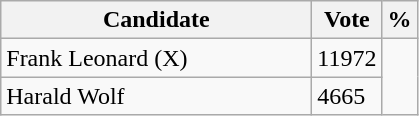<table class="wikitable">
<tr>
<th bgcolor="#DDDDFF" width="200px">Candidate</th>
<th bgcolor="#DDDDFF">Vote</th>
<th bgcolor="#DDDDFF">%</th>
</tr>
<tr>
<td>Frank Leonard (X)</td>
<td>11972</td>
</tr>
<tr>
<td>Harald Wolf</td>
<td>4665</td>
</tr>
</table>
